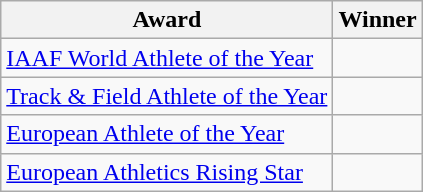<table class="wikitable sortable" style="text-align: left;">
<tr>
<th>Award</th>
<th>Winner</th>
</tr>
<tr>
<td><a href='#'>IAAF World Athlete of the Year</a></td>
<td></td>
</tr>
<tr>
<td><a href='#'>Track & Field Athlete of the Year</a></td>
<td></td>
</tr>
<tr>
<td><a href='#'>European Athlete of the Year</a></td>
<td></td>
</tr>
<tr>
<td><a href='#'>European Athletics Rising Star</a></td>
<td></td>
</tr>
</table>
